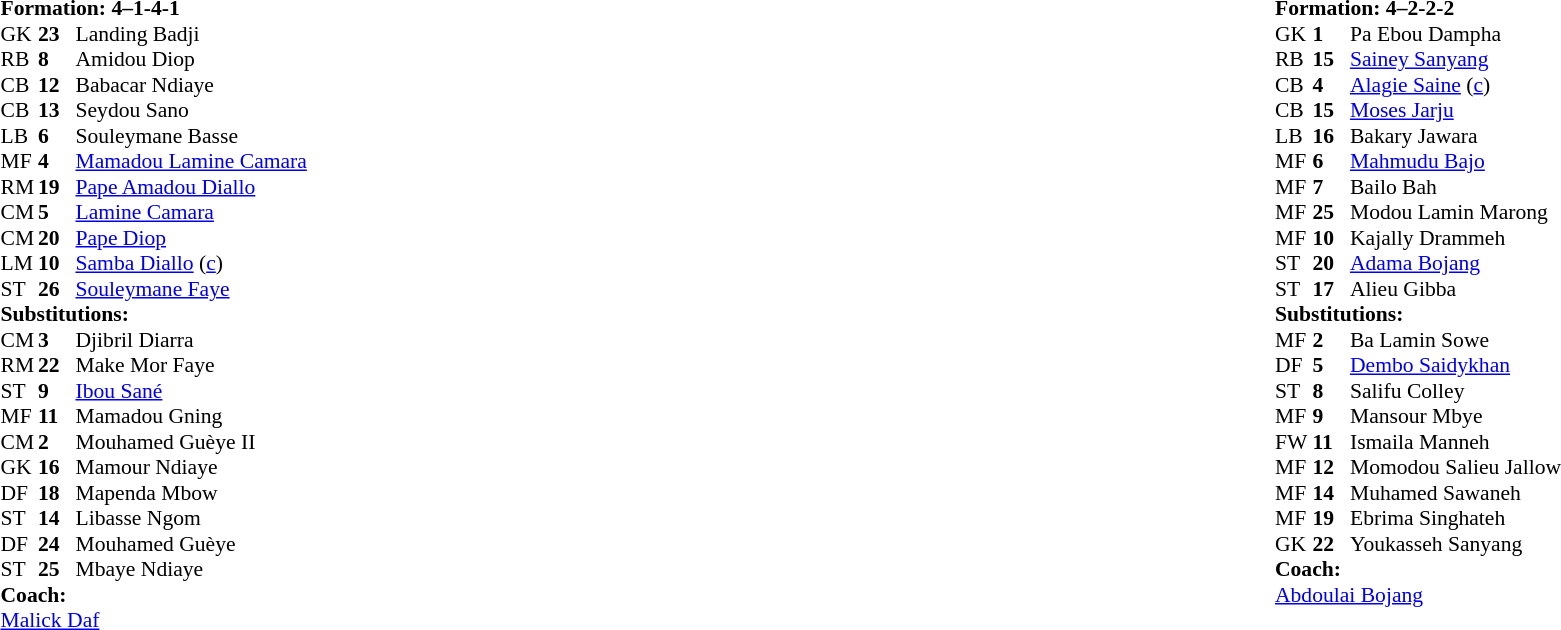<table width="100%">
<tr>
<td vstyle="text-align:top" width="40%"><br><table style="font-size:90%" cellspacing="0" cellpadding="0">
<tr>
<td colspan=4><strong>Formation: 4–1-4-1</strong></td>
</tr>
<tr>
<th width=25></th>
<th width=25></th>
</tr>
<tr>
<td>GK</td>
<td><strong>23</strong></td>
<td>Landing Badji</td>
</tr>
<tr>
<td>RB</td>
<td><strong>8</strong></td>
<td>Amidou Diop</td>
<td></td>
</tr>
<tr>
<td>CB</td>
<td><strong>12</strong></td>
<td>Babacar Ndiaye</td>
<td></td>
</tr>
<tr>
<td>CB</td>
<td><strong>13</strong></td>
<td>Seydou Sano</td>
</tr>
<tr>
<td>LB</td>
<td><strong>6</strong></td>
<td>Souleymane Basse</td>
</tr>
<tr>
<td>MF</td>
<td><strong>4</strong></td>
<td><a href='#'>Mamadou Lamine Camara</a></td>
</tr>
<tr>
<td>RM</td>
<td><strong>19</strong></td>
<td><a href='#'>Pape Amadou Diallo</a></td>
<td></td>
</tr>
<tr>
<td>CM</td>
<td><strong>5</strong></td>
<td><a href='#'>Lamine Camara</a></td>
<td></td>
<td></td>
</tr>
<tr>
<td>CM</td>
<td><strong>20</strong></td>
<td><a href='#'>Pape Diop</a></td>
<td></td>
<td></td>
</tr>
<tr>
<td>LM</td>
<td><strong>10</strong></td>
<td><a href='#'>Samba Diallo</a> (<a href='#'>c</a>)</td>
</tr>
<tr>
<td>ST</td>
<td><strong>26</strong></td>
<td><a href='#'>Souleymane Faye</a></td>
<td></td>
</tr>
<tr>
<td colspan=3><strong>Substitutions:</strong></td>
</tr>
<tr>
<td>CM</td>
<td><strong>3</strong></td>
<td>Djibril Diarra</td>
<td></td>
</tr>
<tr>
<td>RM</td>
<td><strong>22</strong></td>
<td>Make Mor Faye</td>
<td></td>
</tr>
<tr>
<td>ST</td>
<td><strong>9</strong></td>
<td><a href='#'>Ibou Sané</a></td>
</tr>
<tr>
<td>MF</td>
<td><strong>11</strong></td>
<td>Mamadou Gning</td>
</tr>
<tr>
<td>CM</td>
<td><strong>2</strong></td>
<td>Mouhamed Guèye II</td>
<td></td>
</tr>
<tr>
<td>GK</td>
<td><strong>16</strong></td>
<td>Mamour Ndiaye</td>
</tr>
<tr>
<td>DF</td>
<td><strong>18</strong></td>
<td>Mapenda Mbow</td>
</tr>
<tr>
<td>ST</td>
<td><strong>14</strong></td>
<td>Libasse Ngom</td>
<td></td>
</tr>
<tr>
<td>DF</td>
<td><strong>24</strong></td>
<td>Mouhamed Guèye</td>
</tr>
<tr>
<td>ST</td>
<td><strong>25</strong></td>
<td>Mbaye Ndiaye</td>
</tr>
<tr>
<td colspan=3><strong>Coach:</strong></td>
</tr>
<tr>
<td colspan=3> <a href='#'>Malick Daf</a></td>
</tr>
</table>
</td>
<td style="vertical-align:top"></td>
<td style="vertical-align:top" width="50%"><br><table style="font-size:90%; margin:auto" cellspacing="0" cellpadding="0">
<tr>
<td colspan=4><strong>Formation: 4–2-2-2</strong></td>
</tr>
<tr>
<th width=25></th>
<th width=25></th>
</tr>
<tr>
<td>GK</td>
<td><strong>1</strong></td>
<td>Pa Ebou Dampha</td>
</tr>
<tr>
<td>RB</td>
<td><strong>15</strong></td>
<td><a href='#'>Sainey Sanyang</a></td>
</tr>
<tr>
<td>CB</td>
<td><strong>4</strong></td>
<td><a href='#'>Alagie Saine</a> (<a href='#'>c</a>)</td>
</tr>
<tr>
<td>CB</td>
<td><strong>15</strong></td>
<td><a href='#'>Moses Jarju</a></td>
</tr>
<tr>
<td>LB</td>
<td><strong>16</strong></td>
<td>Bakary Jawara</td>
<td></td>
</tr>
<tr>
<td>MF</td>
<td><strong>6</strong></td>
<td><a href='#'>Mahmudu Bajo</a></td>
</tr>
<tr>
<td>MF</td>
<td><strong>7</strong></td>
<td>Bailo Bah</td>
<td></td>
</tr>
<tr>
<td>MF</td>
<td><strong>25</strong></td>
<td>Modou Lamin Marong</td>
<td></td>
</tr>
<tr>
<td>MF</td>
<td><strong>10</strong></td>
<td>Kajally Drammeh</td>
<td></td>
</tr>
<tr>
<td>ST</td>
<td><strong>20</strong></td>
<td><a href='#'>Adama Bojang</a></td>
</tr>
<tr>
<td>ST</td>
<td><strong>17</strong></td>
<td>Alieu Gibba</td>
</tr>
<tr>
<td colspan=3><strong>Substitutions:</strong></td>
</tr>
<tr>
<td>MF</td>
<td><strong>2</strong></td>
<td>Ba Lamin Sowe</td>
<td></td>
</tr>
<tr>
<td>DF</td>
<td><strong>5</strong></td>
<td><a href='#'>Dembo Saidykhan</a></td>
</tr>
<tr>
<td>ST</td>
<td><strong>8</strong></td>
<td>Salifu Colley</td>
</tr>
<tr>
<td>MF</td>
<td><strong>9</strong></td>
<td>Mansour Mbye</td>
</tr>
<tr>
<td>FW</td>
<td><strong>11</strong></td>
<td>Ismaila Manneh</td>
</tr>
<tr>
<td>MF</td>
<td><strong>12</strong></td>
<td>Momodou Salieu Jallow</td>
</tr>
<tr>
<td>MF</td>
<td><strong>14</strong></td>
<td>Muhamed Sawaneh</td>
<td></td>
</tr>
<tr>
<td>MF</td>
<td><strong>19</strong></td>
<td>Ebrima Singhateh</td>
<td></td>
<td></td>
</tr>
<tr>
<td>GK</td>
<td><strong>22</strong></td>
<td>Youkasseh Sanyang</td>
</tr>
<tr>
<td colspan=3><strong>Coach:</strong></td>
</tr>
<tr>
<td colspan=3> <a href='#'>Abdoulai Bojang</a></td>
</tr>
</table>
</td>
</tr>
</table>
